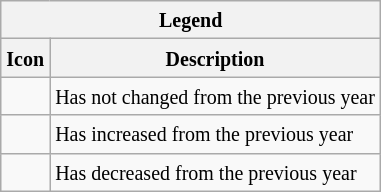<table class="wikitable">
<tr>
<th colspan="2"><small>Legend</small></th>
</tr>
<tr>
<th><small> Icon</small></th>
<th><small> Description</small></th>
</tr>
<tr>
<td></td>
<td><small>Has not changed from the previous year</small></td>
</tr>
<tr>
<td></td>
<td><small>Has increased from the previous year</small></td>
</tr>
<tr>
<td></td>
<td><small>Has decreased from the previous year</small></td>
</tr>
</table>
